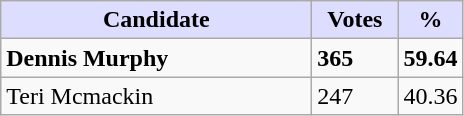<table class="wikitable">
<tr>
<th style="background:#ddf; width:200px;">Candidate</th>
<th style="background:#ddf; width:50px;">Votes</th>
<th style="background:#ddf; width:30px;">%</th>
</tr>
<tr>
<td><strong>Dennis Murphy</strong></td>
<td><strong>365</strong></td>
<td><strong>59.64</strong></td>
</tr>
<tr>
<td>Teri Mcmackin</td>
<td>247</td>
<td>40.36</td>
</tr>
</table>
